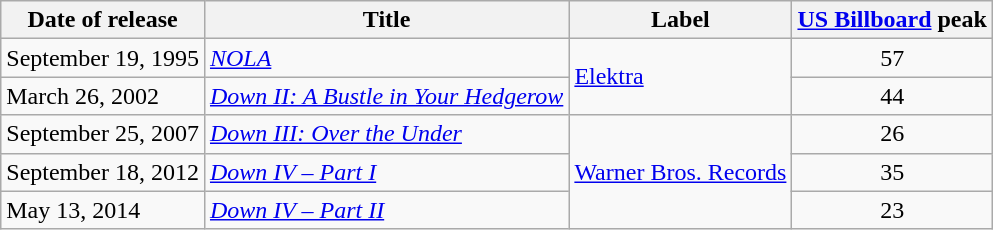<table class="wikitable">
<tr>
<th>Date of release</th>
<th>Title</th>
<th>Label</th>
<th><a href='#'>US Billboard</a> peak</th>
</tr>
<tr>
<td>September 19, 1995</td>
<td><em><a href='#'>NOLA</a></em></td>
<td rowspan="2"><a href='#'>Elektra</a></td>
<td style="text-align:center;">57</td>
</tr>
<tr>
<td>March 26, 2002</td>
<td><em><a href='#'>Down II: A Bustle in Your Hedgerow</a></em></td>
<td style="text-align:center;">44</td>
</tr>
<tr>
<td>September 25, 2007</td>
<td><em><a href='#'>Down III: Over the Under</a></em></td>
<td rowspan="3"><a href='#'>Warner Bros. Records</a></td>
<td style="text-align:center;">26</td>
</tr>
<tr>
<td>September 18, 2012</td>
<td><em><a href='#'>Down IV – Part I</a></em></td>
<td style="text-align:center;">35</td>
</tr>
<tr>
<td>May 13, 2014</td>
<td><em><a href='#'>Down IV – Part II</a></em></td>
<td style="text-align:center;">23</td>
</tr>
</table>
